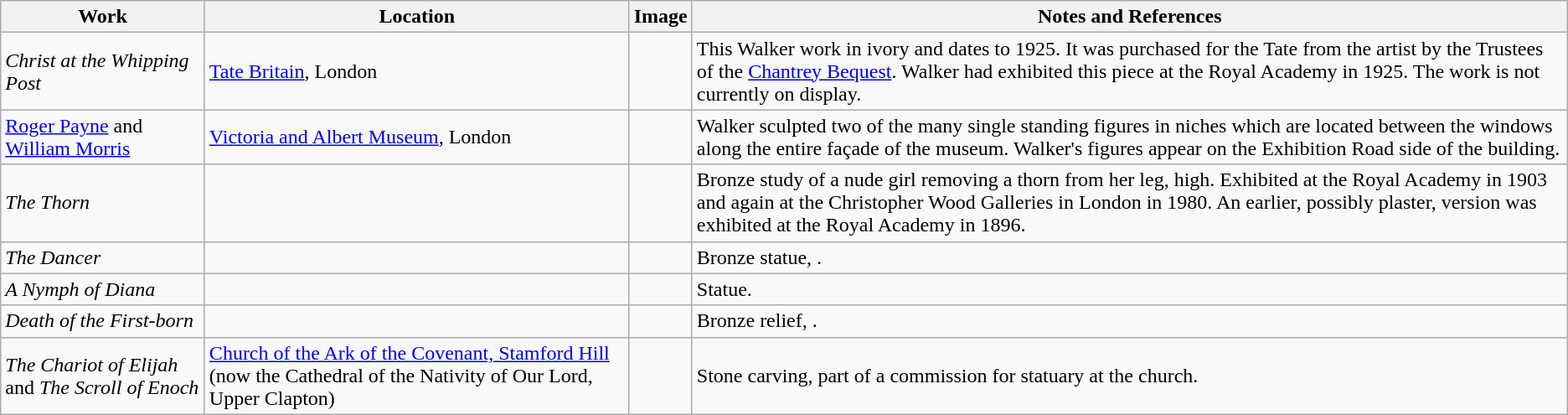<table class="wikitable sortable">
<tr>
<th>Work</th>
<th>Location</th>
<th class="unsortable">Image</th>
<th class="unsortable">Notes and References</th>
</tr>
<tr>
<td><em>Christ at the Whipping Post</em></td>
<td><a href='#'>Tate Britain</a>, London</td>
<td></td>
<td>This Walker work in ivory and dates to 1925. It was purchased for the Tate from the artist by the Trustees of the <a href='#'>Chantrey Bequest</a>. Walker had exhibited this piece at the Royal Academy in 1925. The work is not currently on display.</td>
</tr>
<tr>
<td><a href='#'>Roger Payne</a> and <a href='#'>William Morris</a></td>
<td><a href='#'>Victoria and Albert Museum</a>, London</td>
<td> </td>
<td>Walker sculpted two of the many single standing figures in niches which are located between the windows along the entire façade of the museum. Walker's figures appear on the Exhibition Road side of the building.</td>
</tr>
<tr>
<td><em>The Thorn</em></td>
<td></td>
<td></td>
<td>Bronze study of a nude girl removing a thorn from her leg,  high. Exhibited at the Royal Academy in 1903 and again at the Christopher Wood Galleries in London in 1980. An earlier, possibly plaster, version was exhibited at the Royal Academy in 1896.</td>
</tr>
<tr>
<td><em>The Dancer</em></td>
<td></td>
<td></td>
<td>Bronze statue, .</td>
</tr>
<tr>
<td><em>A Nymph of Diana</em></td>
<td></td>
<td></td>
<td>Statue.</td>
</tr>
<tr>
<td><em>Death of the First-born</em></td>
<td></td>
<td></td>
<td>Bronze relief, .</td>
</tr>
<tr>
<td><em>The Chariot of Elijah</em> and <em>The Scroll of Enoch</em></td>
<td><a href='#'>Church of the Ark of the Covenant, Stamford Hill</a> (now the Cathedral of the Nativity of Our Lord, Upper Clapton)</td>
<td> </td>
<td>Stone carving,  part of a commission for statuary at the church.</td>
</tr>
</table>
